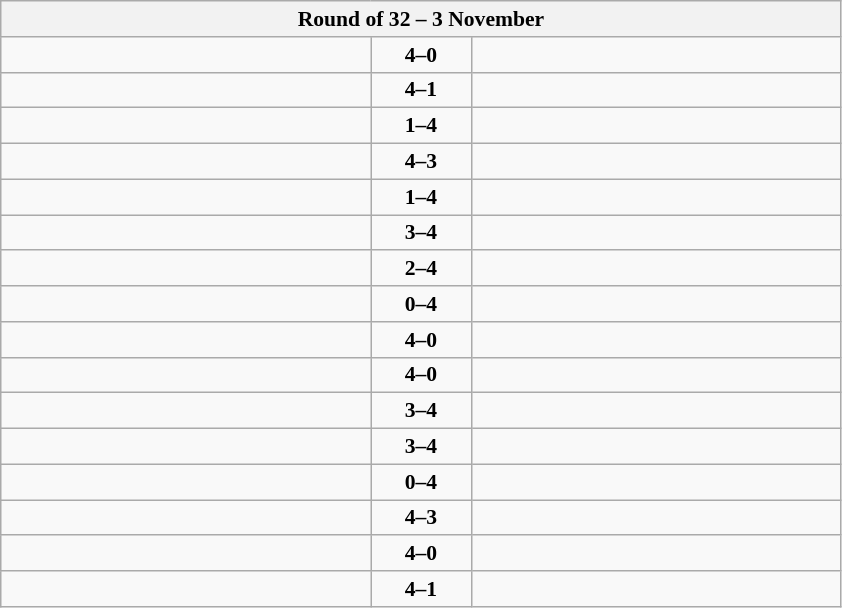<table class="wikitable" style="text-align: center; font-size:90% ">
<tr>
<th colspan=3>Round of 32 – 3 November</th>
</tr>
<tr>
<td align=left width="240"><strong></strong></td>
<td align=center width="60"><strong>4–0</strong></td>
<td align=left width="240"></td>
</tr>
<tr>
<td align=left><strong></strong></td>
<td align=center><strong>4–1</strong></td>
<td align=left></td>
</tr>
<tr>
<td align=left></td>
<td align=center><strong>1–4</strong></td>
<td align=left><strong></strong></td>
</tr>
<tr>
<td align=left><strong></strong></td>
<td align=center><strong>4–3</strong></td>
<td align=left></td>
</tr>
<tr>
<td align=left></td>
<td align=center><strong>1–4</strong></td>
<td align=left><strong></strong></td>
</tr>
<tr>
<td align=left></td>
<td align=center><strong>3–4</strong></td>
<td align=left><strong></strong></td>
</tr>
<tr>
<td align=left></td>
<td align=center><strong>2–4</strong></td>
<td align=left><strong></strong></td>
</tr>
<tr>
<td align=left></td>
<td align=center><strong>0–4</strong></td>
<td align=left><strong></strong></td>
</tr>
<tr>
<td align=left><strong></strong></td>
<td align=center><strong>4–0</strong></td>
<td align=left></td>
</tr>
<tr>
<td align=left><strong></strong></td>
<td align=center><strong>4–0</strong></td>
<td align=left></td>
</tr>
<tr>
<td align=left></td>
<td align=center><strong>3–4</strong></td>
<td align=left><strong></strong></td>
</tr>
<tr>
<td align=left></td>
<td align=center><strong>3–4</strong></td>
<td align=left><strong></strong></td>
</tr>
<tr>
<td align=left></td>
<td align=center><strong>0–4</strong></td>
<td align=left><strong></strong></td>
</tr>
<tr>
<td align=left><strong></strong></td>
<td align=center><strong>4–3</strong></td>
<td align=left></td>
</tr>
<tr>
<td align=left><strong></strong></td>
<td align=center><strong>4–0</strong></td>
<td align=left></td>
</tr>
<tr>
<td align=left><strong></strong></td>
<td align=center><strong>4–1</strong></td>
<td align=left></td>
</tr>
</table>
